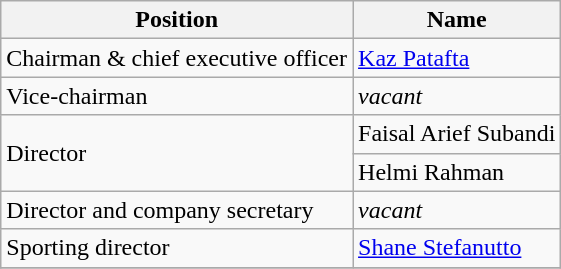<table class="wikitable">
<tr>
<th>Position</th>
<th>Name</th>
</tr>
<tr>
<td>Chairman & chief executive officer</td>
<td> <a href='#'>Kaz Patafta</a></td>
</tr>
<tr>
<td>Vice-chairman</td>
<td><em>vacant</em></td>
</tr>
<tr>
<td rowspan="2">Director</td>
<td> Faisal Arief Subandi</td>
</tr>
<tr>
<td> Helmi Rahman</td>
</tr>
<tr>
<td>Director and company secretary</td>
<td><em>vacant</em></td>
</tr>
<tr>
<td>Sporting director</td>
<td> <a href='#'>Shane Stefanutto</a></td>
</tr>
<tr>
</tr>
</table>
